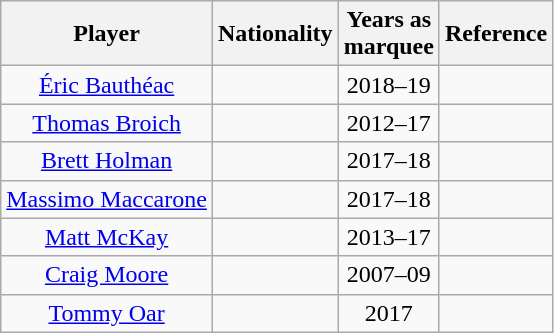<table class="wikitable" style="text-align:center">
<tr>
<th>Player</th>
<th>Nationality</th>
<th>Years as <br>marquee</th>
<th>Reference</th>
</tr>
<tr>
<td><a href='#'>Éric Bauthéac</a></td>
<td></td>
<td>2018–19</td>
<td></td>
</tr>
<tr>
<td><a href='#'>Thomas Broich</a></td>
<td></td>
<td>2012–17</td>
<td></td>
</tr>
<tr>
<td><a href='#'>Brett Holman</a></td>
<td></td>
<td>2017–18</td>
<td></td>
</tr>
<tr>
<td><a href='#'>Massimo Maccarone</a></td>
<td></td>
<td>2017–18</td>
<td></td>
</tr>
<tr>
<td><a href='#'>Matt McKay</a></td>
<td></td>
<td>2013–17</td>
<td></td>
</tr>
<tr>
<td><a href='#'>Craig Moore</a></td>
<td></td>
<td>2007–09</td>
<td></td>
</tr>
<tr>
<td><a href='#'>Tommy Oar</a></td>
<td></td>
<td>2017</td>
<td></td>
</tr>
</table>
